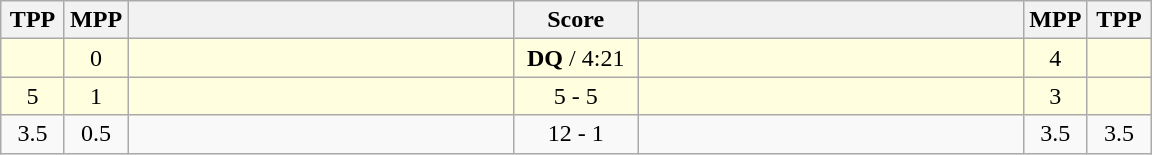<table class="wikitable" style="text-align: center;" |>
<tr>
<th width="35">TPP</th>
<th width="35">MPP</th>
<th width="250"></th>
<th width="75">Score</th>
<th width="250"></th>
<th width="35">MPP</th>
<th width="35">TPP</th>
</tr>
<tr bgcolor=lightyellow>
<td></td>
<td>0</td>
<td style="text-align:left;"><strong></strong></td>
<td><strong>DQ</strong> / 4:21</td>
<td style="text-align:left;"></td>
<td>4</td>
<td></td>
</tr>
<tr bgcolor=lightyellow>
<td>5</td>
<td>1</td>
<td style="text-align:left;"><strong></strong></td>
<td>5 - 5</td>
<td style="text-align:left;"></td>
<td>3</td>
<td></td>
</tr>
<tr>
<td>3.5</td>
<td>0.5</td>
<td style="text-align:left;"><strong></strong></td>
<td>12 - 1</td>
<td style="text-align:left;"></td>
<td>3.5</td>
<td>3.5</td>
</tr>
</table>
